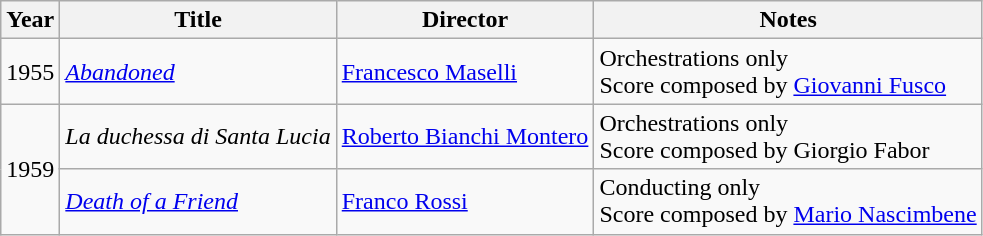<table class="wikitable sortable">
<tr>
<th>Year</th>
<th>Title</th>
<th>Director</th>
<th>Notes</th>
</tr>
<tr>
<td>1955</td>
<td><a href='#'><em>Abandoned</em></a></td>
<td><a href='#'>Francesco Maselli</a></td>
<td>Orchestrations only<br>Score composed by <a href='#'>Giovanni Fusco</a></td>
</tr>
<tr>
<td rowspan="2">1959</td>
<td><em>La duchessa di Santa Lucia</em></td>
<td><a href='#'>Roberto Bianchi Montero</a></td>
<td>Orchestrations only<br>Score composed by Giorgio Fabor</td>
</tr>
<tr>
<td><em><a href='#'>Death of a Friend</a></em></td>
<td><a href='#'>Franco Rossi</a></td>
<td>Conducting only<br>Score composed by <a href='#'>Mario Nascimbene</a></td>
</tr>
</table>
